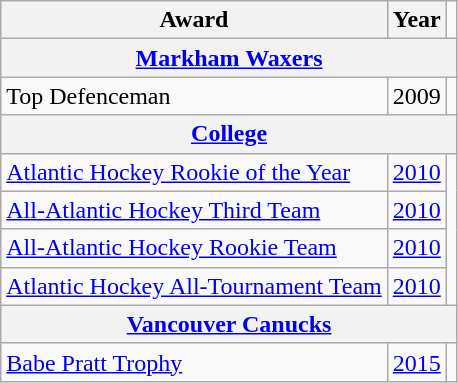<table class="wikitable" border="1">
<tr>
<th>Award</th>
<th>Year</th>
</tr>
<tr>
<th colspan="3"><a href='#'>Markham Waxers</a></th>
</tr>
<tr>
<td>Top Defenceman</td>
<td>2009</td>
<td></td>
</tr>
<tr>
<th colspan="3"><a href='#'>College</a></th>
</tr>
<tr>
<td><a href='#'>Atlantic Hockey Rookie of the Year</a></td>
<td><a href='#'>2010</a></td>
</tr>
<tr>
<td><a href='#'>All-Atlantic Hockey Third Team</a></td>
<td><a href='#'>2010</a></td>
</tr>
<tr>
<td><a href='#'>All-Atlantic Hockey Rookie Team</a></td>
<td><a href='#'>2010</a></td>
</tr>
<tr>
<td><a href='#'>Atlantic Hockey All-Tournament Team</a></td>
<td><a href='#'>2010</a></td>
</tr>
<tr>
<th colspan="3"><a href='#'>Vancouver Canucks</a></th>
</tr>
<tr>
<td><a href='#'>Babe Pratt Trophy</a></td>
<td><a href='#'>2015</a></td>
</tr>
</table>
